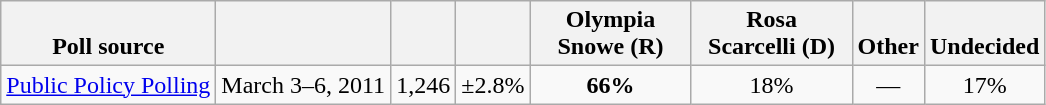<table class="wikitable" style="text-align:center">
<tr valign= bottom>
<th>Poll source</th>
<th></th>
<th></th>
<th></th>
<th style="width:100px;">Olympia<br>Snowe (R)</th>
<th style="width:100px;">Rosa<br>Scarcelli (D)</th>
<th>Other</th>
<th>Undecided</th>
</tr>
<tr>
<td align=left><a href='#'>Public Policy Polling</a></td>
<td>March 3–6, 2011</td>
<td>1,246</td>
<td>±2.8%</td>
<td><strong>66%</strong></td>
<td>18%</td>
<td>—</td>
<td>17%</td>
</tr>
</table>
